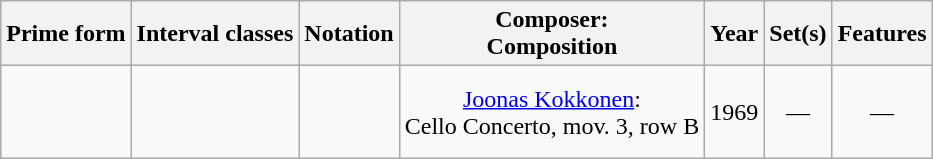<table class="wikitable sortable" style="font-size:100%;text-align:center;">
<tr>
<th>Prime form</th>
<th>Interval classes</th>
<th>Notation</th>
<th>Composer:<br>Composition</th>
<th>Year</th>
<th>Set(s)</th>
<th>Features</th>
</tr>
<tr>
<td style="text-align:left"></td>
<td><br> <br> <br> </td>
<td></td>
<td><a href='#'>Joonas Kokkonen</a>:<br>Cello Concerto, mov. 3, row B</td>
<td>1969</td>
<td>—</td>
<td>—</td>
</tr>
</table>
